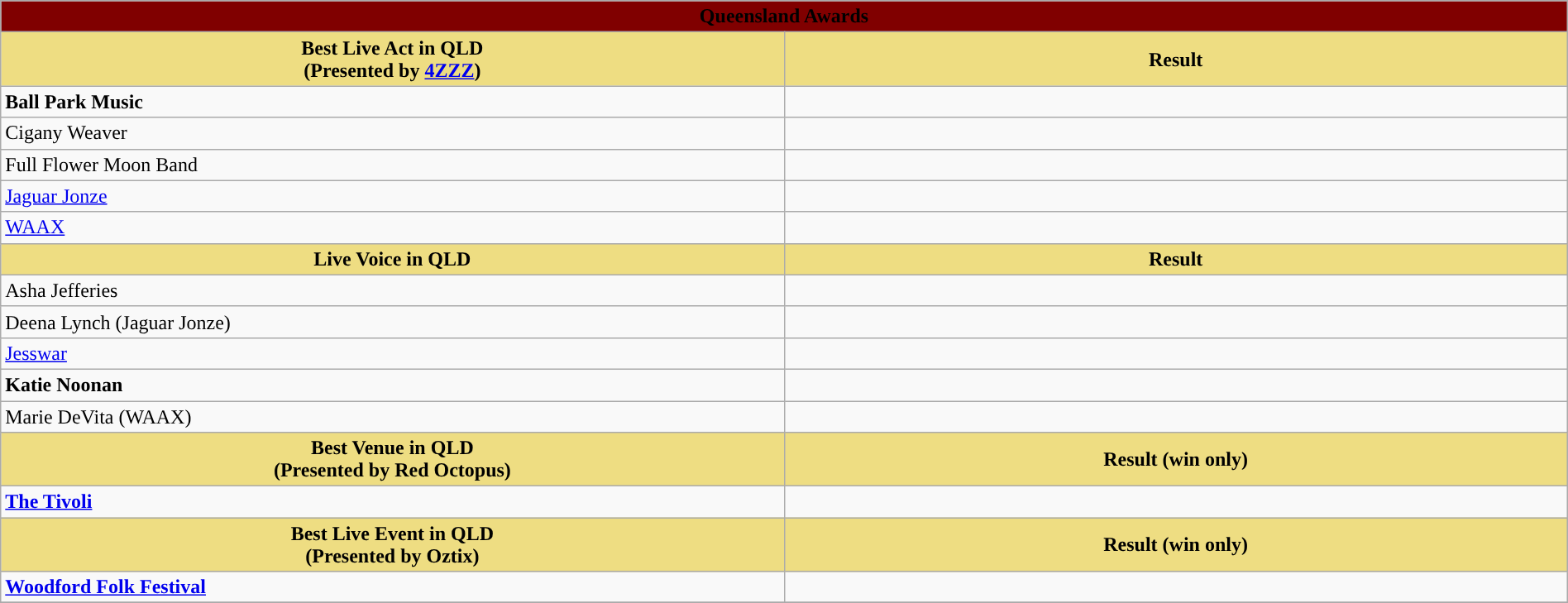<table class="wikitable" width=100%>
<tr>
<th colspan="2" ! style="width:15%;background:maroon">Queensland Awards</th>
</tr>
<tr>
<th style="width:10%;background:#EEDD82;">Best Live Act in QLD <br> (Presented by <a href='#'>4ZZZ</a>)</th>
<th style="width:10%;background:#EEDD82;">Result</th>
</tr>
<tr>
<td><strong>Ball Park Music</strong></td>
<td></td>
</tr>
<tr>
<td>Cigany Weaver</td>
<td></td>
</tr>
<tr>
<td>Full Flower Moon Band</td>
<td></td>
</tr>
<tr>
<td><a href='#'>Jaguar Jonze</a></td>
<td></td>
</tr>
<tr>
<td><a href='#'>WAAX</a></td>
<td></td>
</tr>
<tr>
<th style="width:10%;background:#EEDD82;">Live Voice in QLD</th>
<th style="width:10%;background:#EEDD82;">Result</th>
</tr>
<tr>
<td>Asha Jefferies</td>
<td></td>
</tr>
<tr>
<td>Deena Lynch (Jaguar Jonze)</td>
<td></td>
</tr>
<tr>
<td><a href='#'>Jesswar</a></td>
<td></td>
</tr>
<tr>
<td><strong>Katie Noonan</strong></td>
<td></td>
</tr>
<tr>
<td>Marie DeVita (WAAX)</td>
<td></td>
</tr>
<tr>
<th style="width:10%;background:#EEDD82;">Best Venue in QLD <br> (Presented by Red Octopus)</th>
<th style="width:10%;background:#EEDD82;">Result (win only)</th>
</tr>
<tr>
<td><strong><a href='#'>The Tivoli</a></strong></td>
<td></td>
</tr>
<tr>
<th style="width:10%;background:#EEDD82;">Best Live Event in QLD <br> (Presented by Oztix)</th>
<th style="width:10%;background:#EEDD82;">Result (win only)</th>
</tr>
<tr>
<td><strong><a href='#'>Woodford Folk Festival</a></strong></td>
<td></td>
</tr>
<tr>
</tr>
</table>
